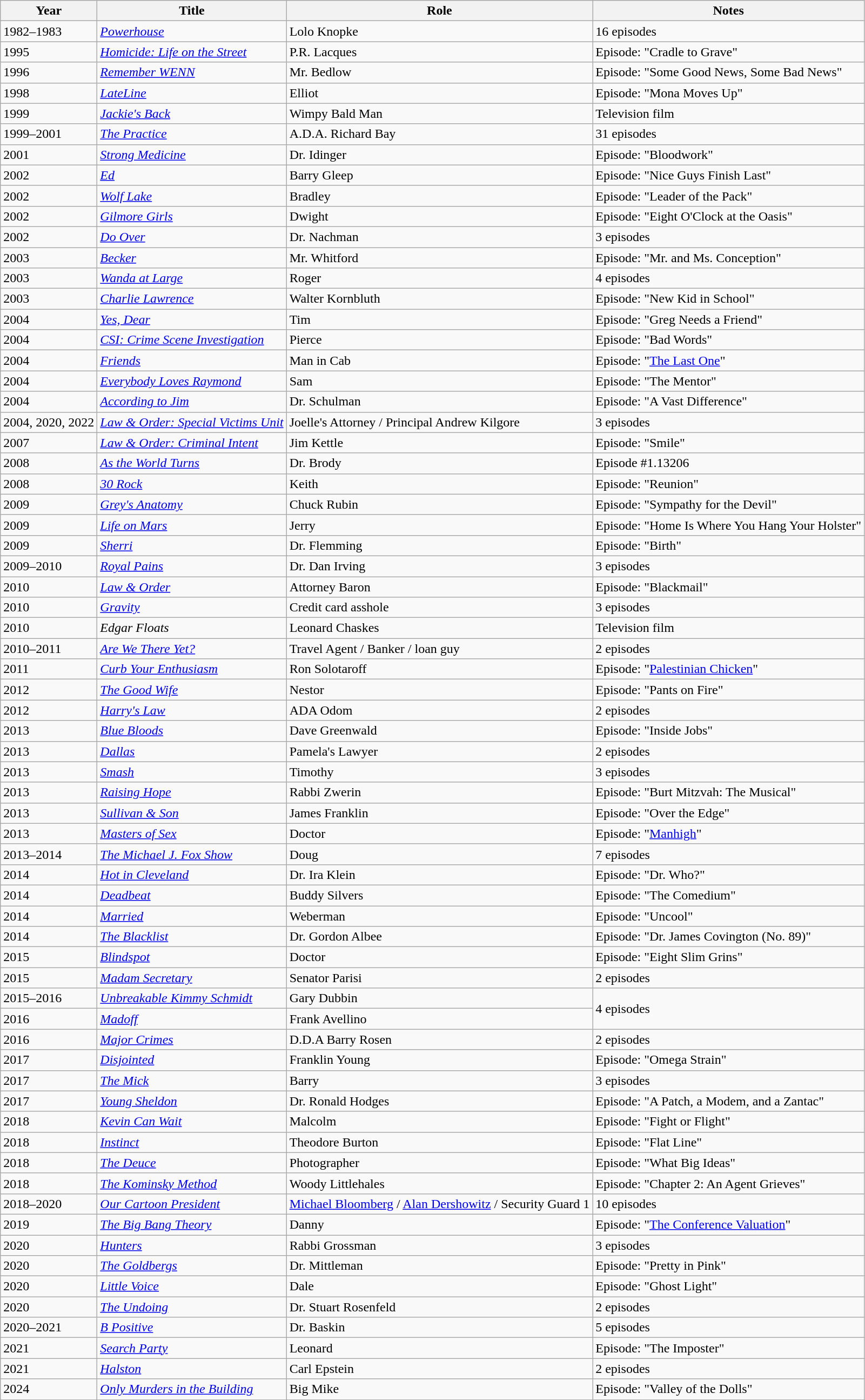<table class="wikitable sortable">
<tr>
<th>Year</th>
<th>Title</th>
<th>Role</th>
<th class="unsortable">Notes</th>
</tr>
<tr>
<td>1982–1983</td>
<td><a href='#'><em>Powerhouse</em></a></td>
<td>Lolo Knopke</td>
<td>16 episodes</td>
</tr>
<tr>
<td>1995</td>
<td><em><a href='#'>Homicide: Life on the Street</a></em></td>
<td>P.R. Lacques</td>
<td>Episode: "Cradle to Grave"</td>
</tr>
<tr>
<td>1996</td>
<td><em><a href='#'>Remember WENN</a></em></td>
<td>Mr. Bedlow</td>
<td>Episode: "Some Good News, Some Bad News"</td>
</tr>
<tr>
<td>1998</td>
<td><em><a href='#'>LateLine</a></em></td>
<td>Elliot</td>
<td>Episode: "Mona Moves Up"</td>
</tr>
<tr>
<td>1999</td>
<td><em><a href='#'>Jackie's Back</a></em></td>
<td>Wimpy Bald Man</td>
<td>Television film</td>
</tr>
<tr>
<td>1999–2001</td>
<td><em><a href='#'>The Practice</a></em></td>
<td>A.D.A. Richard Bay</td>
<td>31 episodes</td>
</tr>
<tr>
<td>2001</td>
<td><em><a href='#'>Strong Medicine</a></em></td>
<td>Dr. Idinger</td>
<td>Episode: "Bloodwork"</td>
</tr>
<tr>
<td>2002</td>
<td><a href='#'><em>Ed</em></a></td>
<td>Barry Gleep</td>
<td>Episode: "Nice Guys Finish Last"</td>
</tr>
<tr>
<td>2002</td>
<td><em><a href='#'>Wolf Lake</a></em></td>
<td>Bradley</td>
<td>Episode: "Leader of the Pack"</td>
</tr>
<tr>
<td>2002</td>
<td><em><a href='#'>Gilmore Girls</a></em></td>
<td>Dwight</td>
<td>Episode: "Eight O'Clock at the Oasis"</td>
</tr>
<tr>
<td>2002</td>
<td><em><a href='#'>Do Over</a></em></td>
<td>Dr. Nachman</td>
<td>3 episodes</td>
</tr>
<tr>
<td>2003</td>
<td><a href='#'><em>Becker</em></a></td>
<td>Mr. Whitford</td>
<td>Episode: "Mr. and Ms. Conception"</td>
</tr>
<tr>
<td>2003</td>
<td><em><a href='#'>Wanda at Large</a></em></td>
<td>Roger</td>
<td>4 episodes</td>
</tr>
<tr>
<td>2003</td>
<td><em><a href='#'>Charlie Lawrence</a></em></td>
<td>Walter Kornbluth</td>
<td>Episode: "New Kid in School"</td>
</tr>
<tr>
<td>2004</td>
<td><em><a href='#'>Yes, Dear</a></em></td>
<td>Tim</td>
<td>Episode: "Greg Needs a Friend"</td>
</tr>
<tr>
<td>2004</td>
<td><em><a href='#'>CSI: Crime Scene Investigation</a></em></td>
<td>Pierce</td>
<td>Episode: "Bad Words"</td>
</tr>
<tr>
<td>2004</td>
<td><em><a href='#'>Friends</a></em></td>
<td>Man in Cab</td>
<td>Episode: "<a href='#'>The Last One</a>"</td>
</tr>
<tr>
<td>2004</td>
<td><em><a href='#'>Everybody Loves Raymond</a></em></td>
<td>Sam</td>
<td>Episode: "The Mentor"</td>
</tr>
<tr>
<td>2004</td>
<td><em><a href='#'>According to Jim</a></em></td>
<td>Dr. Schulman</td>
<td>Episode: "A Vast Difference"</td>
</tr>
<tr>
<td>2004, 2020, 2022</td>
<td><em><a href='#'>Law & Order: Special Victims Unit</a></em></td>
<td>Joelle's Attorney / Principal Andrew Kilgore</td>
<td>3 episodes</td>
</tr>
<tr>
<td>2007</td>
<td><em><a href='#'>Law & Order: Criminal Intent</a></em></td>
<td>Jim Kettle</td>
<td>Episode: "Smile"</td>
</tr>
<tr>
<td>2008</td>
<td><em><a href='#'>As the World Turns</a></em></td>
<td>Dr. Brody</td>
<td>Episode #1.13206</td>
</tr>
<tr>
<td>2008</td>
<td><em><a href='#'>30 Rock</a></em></td>
<td>Keith</td>
<td>Episode: "Reunion"</td>
</tr>
<tr>
<td>2009</td>
<td><em><a href='#'>Grey's Anatomy</a></em></td>
<td>Chuck Rubin</td>
<td>Episode: "Sympathy for the Devil"</td>
</tr>
<tr>
<td>2009</td>
<td><a href='#'><em>Life on Mars</em></a></td>
<td>Jerry</td>
<td>Episode: "Home Is Where You Hang Your Holster"</td>
</tr>
<tr>
<td>2009</td>
<td><em><a href='#'>Sherri</a></em></td>
<td>Dr. Flemming</td>
<td>Episode: "Birth"</td>
</tr>
<tr>
<td>2009–2010</td>
<td><em><a href='#'>Royal Pains</a></em></td>
<td>Dr. Dan Irving</td>
<td>3 episodes</td>
</tr>
<tr>
<td>2010</td>
<td><em><a href='#'>Law & Order</a></em></td>
<td>Attorney Baron</td>
<td>Episode: "Blackmail"</td>
</tr>
<tr>
<td>2010</td>
<td><a href='#'><em>Gravity</em></a></td>
<td>Credit card asshole</td>
<td>3 episodes</td>
</tr>
<tr>
<td>2010</td>
<td><em>Edgar Floats</em></td>
<td>Leonard Chaskes</td>
<td>Television film</td>
</tr>
<tr>
<td>2010–2011</td>
<td><a href='#'><em>Are We There Yet?</em></a></td>
<td>Travel Agent / Banker / loan guy</td>
<td>2 episodes</td>
</tr>
<tr>
<td>2011</td>
<td><em><a href='#'>Curb Your Enthusiasm</a></em></td>
<td>Ron Solotaroff</td>
<td>Episode: "<a href='#'>Palestinian Chicken</a>"</td>
</tr>
<tr>
<td>2012</td>
<td><em><a href='#'>The Good Wife</a></em></td>
<td>Nestor</td>
<td>Episode: "Pants on Fire"</td>
</tr>
<tr>
<td>2012</td>
<td><em><a href='#'>Harry's Law</a></em></td>
<td>ADA Odom</td>
<td>2 episodes</td>
</tr>
<tr>
<td>2013</td>
<td><a href='#'><em>Blue Bloods</em></a></td>
<td>Dave Greenwald</td>
<td>Episode: "Inside Jobs"</td>
</tr>
<tr>
<td>2013</td>
<td><a href='#'><em>Dallas</em></a></td>
<td>Pamela's Lawyer</td>
<td>2 episodes</td>
</tr>
<tr>
<td>2013</td>
<td><a href='#'><em>Smash</em></a></td>
<td>Timothy</td>
<td>3 episodes</td>
</tr>
<tr>
<td>2013</td>
<td><em><a href='#'>Raising Hope</a></em></td>
<td>Rabbi Zwerin</td>
<td>Episode: "Burt Mitzvah: The Musical"</td>
</tr>
<tr>
<td>2013</td>
<td><em><a href='#'>Sullivan & Son</a></em></td>
<td>James Franklin</td>
<td>Episode: "Over the Edge"</td>
</tr>
<tr>
<td>2013</td>
<td><em><a href='#'>Masters of Sex</a></em></td>
<td>Doctor</td>
<td>Episode: "<a href='#'>Manhigh</a>"</td>
</tr>
<tr>
<td>2013–2014</td>
<td><em><a href='#'>The Michael J. Fox Show</a></em></td>
<td>Doug</td>
<td>7 episodes</td>
</tr>
<tr>
<td>2014</td>
<td><em><a href='#'>Hot in Cleveland</a></em></td>
<td>Dr. Ira Klein</td>
<td>Episode: "Dr. Who?"</td>
</tr>
<tr>
<td>2014</td>
<td><a href='#'><em>Deadbeat</em></a></td>
<td>Buddy Silvers</td>
<td>Episode: "The Comedium"</td>
</tr>
<tr>
<td>2014</td>
<td><a href='#'><em>Married</em></a></td>
<td>Weberman</td>
<td>Episode: "Uncool"</td>
</tr>
<tr>
<td>2014</td>
<td><a href='#'><em>The Blacklist</em></a></td>
<td>Dr. Gordon Albee</td>
<td>Episode: "Dr. James Covington (No. 89)"</td>
</tr>
<tr>
<td>2015</td>
<td><a href='#'><em>Blindspot</em></a></td>
<td>Doctor</td>
<td>Episode: "Eight Slim Grins"</td>
</tr>
<tr>
<td>2015</td>
<td><a href='#'><em>Madam Secretary</em></a></td>
<td>Senator Parisi</td>
<td>2 episodes</td>
</tr>
<tr>
<td>2015–2016</td>
<td><em><a href='#'>Unbreakable Kimmy Schmidt</a></em></td>
<td>Gary Dubbin</td>
<td rowspan="2">4 episodes</td>
</tr>
<tr>
<td>2016</td>
<td><a href='#'><em>Madoff</em></a></td>
<td>Frank Avellino</td>
</tr>
<tr>
<td>2016</td>
<td><a href='#'><em>Major Crimes</em></a></td>
<td>D.D.A Barry Rosen</td>
<td>2 episodes</td>
</tr>
<tr>
<td>2017</td>
<td><em><a href='#'>Disjointed</a></em></td>
<td>Franklin Young</td>
<td>Episode: "Omega Strain"</td>
</tr>
<tr>
<td>2017</td>
<td><a href='#'><em>The Mick</em></a></td>
<td>Barry</td>
<td>3 episodes</td>
</tr>
<tr>
<td>2017</td>
<td><em><a href='#'>Young Sheldon</a></em></td>
<td>Dr. Ronald Hodges</td>
<td>Episode: "A Patch, a Modem, and a Zantac"</td>
</tr>
<tr>
<td>2018</td>
<td><em><a href='#'>Kevin Can Wait</a></em></td>
<td>Malcolm</td>
<td>Episode: "Fight or Flight"</td>
</tr>
<tr>
<td>2018</td>
<td><a href='#'><em>Instinct</em></a></td>
<td>Theodore Burton</td>
<td>Episode: "Flat Line"</td>
</tr>
<tr>
<td>2018</td>
<td><a href='#'><em>The Deuce</em></a></td>
<td>Photographer</td>
<td>Episode: "What Big Ideas"</td>
</tr>
<tr>
<td>2018</td>
<td><em><a href='#'>The Kominsky Method</a></em></td>
<td>Woody Littlehales</td>
<td>Episode: "Chapter 2: An Agent Grieves"</td>
</tr>
<tr>
<td>2018–2020</td>
<td><em><a href='#'>Our Cartoon President</a></em></td>
<td><a href='#'>Michael Bloomberg</a> / <a href='#'>Alan Dershowitz</a> / Security Guard 1</td>
<td>10 episodes</td>
</tr>
<tr>
<td>2019</td>
<td><em><a href='#'>The Big Bang Theory</a></em></td>
<td>Danny</td>
<td>Episode: "<a href='#'>The Conference Valuation</a>"</td>
</tr>
<tr>
<td>2020</td>
<td><a href='#'><em>Hunters</em></a></td>
<td>Rabbi Grossman</td>
<td>3 episodes</td>
</tr>
<tr>
<td>2020</td>
<td><a href='#'><em>The Goldbergs</em></a></td>
<td>Dr. Mittleman</td>
<td>Episode: "Pretty in Pink"</td>
</tr>
<tr>
<td>2020</td>
<td><a href='#'><em>Little Voice</em></a></td>
<td>Dale</td>
<td>Episode: "Ghost Light"</td>
</tr>
<tr>
<td>2020</td>
<td><em><a href='#'>The Undoing</a></em></td>
<td>Dr. Stuart Rosenfeld</td>
<td>2 episodes</td>
</tr>
<tr>
<td>2020–2021</td>
<td><em><a href='#'>B Positive</a></em></td>
<td>Dr. Baskin</td>
<td>5 episodes</td>
</tr>
<tr>
<td>2021</td>
<td><a href='#'><em>Search Party</em></a></td>
<td>Leonard</td>
<td>Episode: "The Imposter"</td>
</tr>
<tr>
<td>2021</td>
<td><a href='#'><em>Halston</em></a></td>
<td>Carl Epstein</td>
<td>2 episodes</td>
</tr>
<tr>
<td>2024</td>
<td><em><a href='#'>Only Murders in the Building</a></em></td>
<td>Big Mike</td>
<td>Episode: "Valley of the Dolls"</td>
</tr>
</table>
